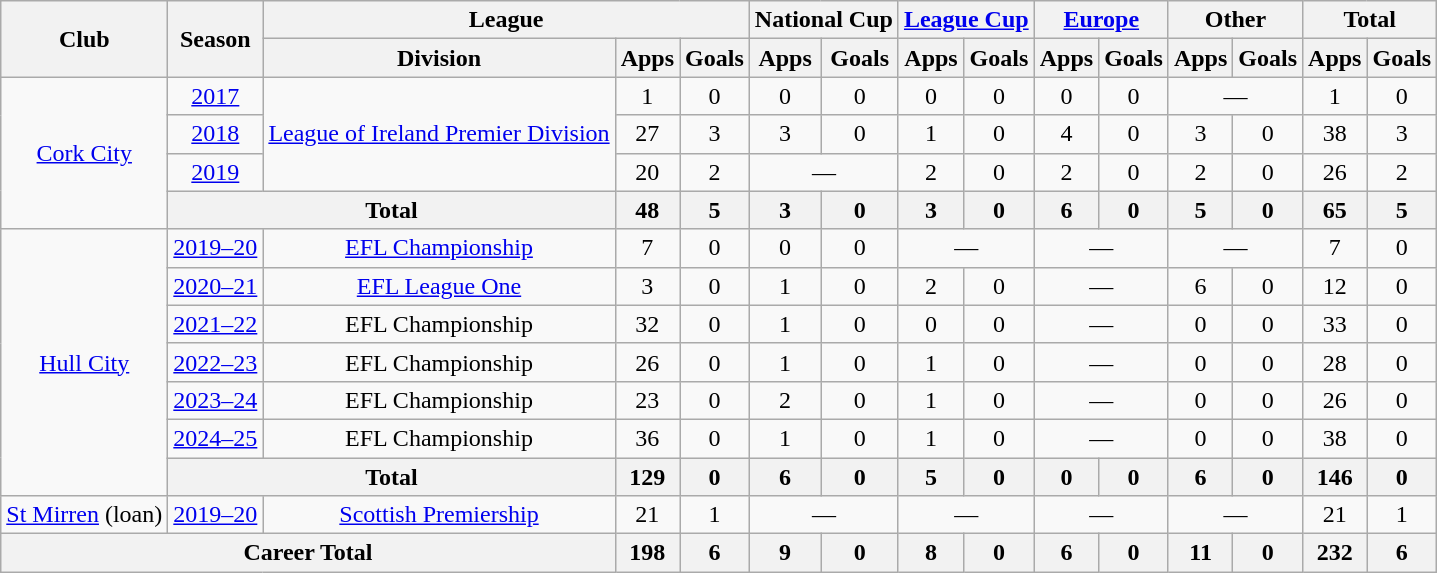<table class="wikitable" style="text-align:center">
<tr>
<th rowspan="2">Club</th>
<th rowspan="2">Season</th>
<th colspan="3">League</th>
<th colspan="2">National Cup</th>
<th colspan="2"><a href='#'>League Cup</a></th>
<th colspan="2"><a href='#'>Europe</a></th>
<th colspan="2">Other</th>
<th colspan="2">Total</th>
</tr>
<tr>
<th>Division</th>
<th>Apps</th>
<th>Goals</th>
<th>Apps</th>
<th>Goals</th>
<th>Apps</th>
<th>Goals</th>
<th>Apps</th>
<th>Goals</th>
<th>Apps</th>
<th>Goals</th>
<th>Apps</th>
<th>Goals</th>
</tr>
<tr>
<td rowspan=4><a href='#'>Cork City</a></td>
<td><a href='#'>2017</a></td>
<td rowspan=3><a href='#'>League of Ireland Premier Division</a></td>
<td>1</td>
<td>0</td>
<td>0</td>
<td>0</td>
<td>0</td>
<td>0</td>
<td>0</td>
<td>0</td>
<td colspan="2">—</td>
<td>1</td>
<td>0</td>
</tr>
<tr>
<td><a href='#'>2018</a></td>
<td>27</td>
<td>3</td>
<td>3</td>
<td>0</td>
<td>1</td>
<td>0</td>
<td>4</td>
<td>0</td>
<td>3</td>
<td>0</td>
<td>38</td>
<td>3</td>
</tr>
<tr>
<td><a href='#'>2019</a></td>
<td>20</td>
<td>2</td>
<td colspan="2">—</td>
<td>2</td>
<td>0</td>
<td>2</td>
<td>0</td>
<td>2</td>
<td>0</td>
<td>26</td>
<td>2</td>
</tr>
<tr>
<th colspan="2">Total</th>
<th>48</th>
<th>5</th>
<th>3</th>
<th>0</th>
<th>3</th>
<th>0</th>
<th>6</th>
<th>0</th>
<th>5</th>
<th>0</th>
<th>65</th>
<th>5</th>
</tr>
<tr>
<td rowspan=7><a href='#'>Hull City</a></td>
<td><a href='#'>2019–20</a></td>
<td><a href='#'>EFL Championship</a></td>
<td>7</td>
<td>0</td>
<td>0</td>
<td>0</td>
<td colspan="2">—</td>
<td colspan="2">—</td>
<td colspan="2">—</td>
<td>7</td>
<td>0</td>
</tr>
<tr>
<td><a href='#'>2020–21</a></td>
<td><a href='#'>EFL League One</a></td>
<td>3</td>
<td>0</td>
<td>1</td>
<td>0</td>
<td>2</td>
<td>0</td>
<td colspan="2">—</td>
<td>6</td>
<td>0</td>
<td>12</td>
<td>0</td>
</tr>
<tr>
<td><a href='#'>2021–22</a></td>
<td>EFL Championship</td>
<td>32</td>
<td>0</td>
<td>1</td>
<td>0</td>
<td>0</td>
<td>0</td>
<td colspan="2">—</td>
<td>0</td>
<td>0</td>
<td>33</td>
<td>0</td>
</tr>
<tr>
<td><a href='#'>2022–23</a></td>
<td>EFL Championship</td>
<td>26</td>
<td>0</td>
<td>1</td>
<td>0</td>
<td>1</td>
<td>0</td>
<td colspan="2">—</td>
<td>0</td>
<td>0</td>
<td>28</td>
<td>0</td>
</tr>
<tr>
<td><a href='#'>2023–24</a></td>
<td>EFL Championship</td>
<td>23</td>
<td>0</td>
<td>2</td>
<td>0</td>
<td>1</td>
<td>0</td>
<td colspan="2">—</td>
<td>0</td>
<td>0</td>
<td>26</td>
<td>0</td>
</tr>
<tr>
<td><a href='#'>2024–25</a></td>
<td>EFL Championship</td>
<td>36</td>
<td>0</td>
<td>1</td>
<td>0</td>
<td>1</td>
<td>0</td>
<td colspan="2">—</td>
<td>0</td>
<td>0</td>
<td>38</td>
<td>0</td>
</tr>
<tr>
<th colspan="2">Total</th>
<th>129</th>
<th>0</th>
<th>6</th>
<th>0</th>
<th>5</th>
<th>0</th>
<th>0</th>
<th>0</th>
<th>6</th>
<th>0</th>
<th>146</th>
<th>0</th>
</tr>
<tr>
<td><a href='#'>St Mirren</a> (loan)</td>
<td><a href='#'>2019–20</a></td>
<td><a href='#'>Scottish Premiership</a></td>
<td>21</td>
<td>1</td>
<td colspan="2">—</td>
<td colspan="2">—</td>
<td colspan="2">—</td>
<td colspan="2">—</td>
<td>21</td>
<td>1</td>
</tr>
<tr>
<th colspan="3">Career Total</th>
<th>198</th>
<th>6</th>
<th>9</th>
<th>0</th>
<th>8</th>
<th>0</th>
<th>6</th>
<th>0</th>
<th>11</th>
<th>0</th>
<th>232</th>
<th>6</th>
</tr>
</table>
